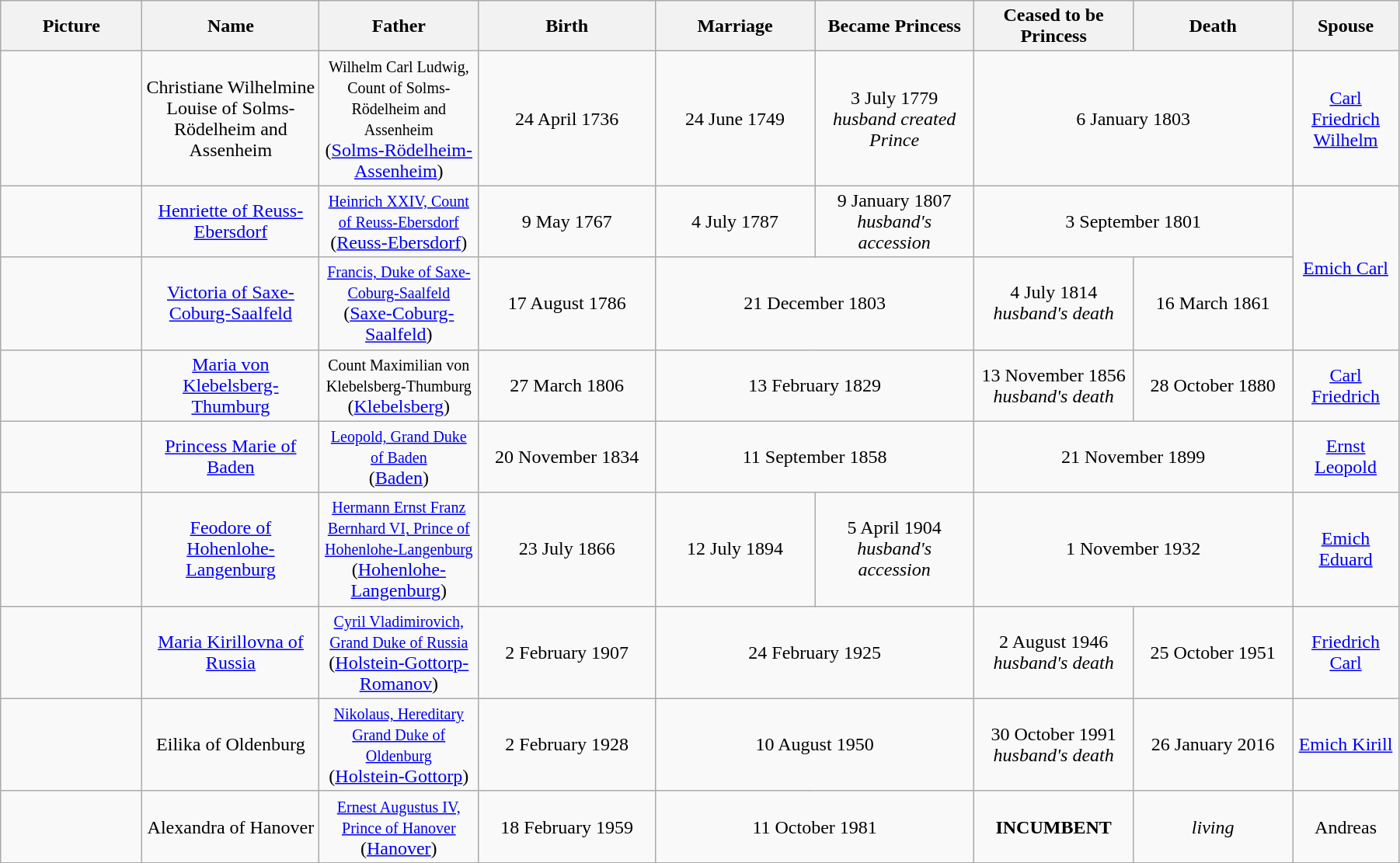<table width=95% class="wikitable">
<tr>
<th width = "8%">Picture</th>
<th width = "10%">Name</th>
<th width = "9%">Father</th>
<th width = "10%">Birth</th>
<th width = "9%">Marriage</th>
<th width = "9%">Became Princess</th>
<th width = "9%">Ceased to be Princess</th>
<th width = "9%">Death</th>
<th width = "6%">Spouse</th>
</tr>
<tr>
<td align="center"></td>
<td align="center">Christiane Wilhelmine Louise of Solms-Rödelheim and Assenheim</td>
<td align="center"><small>Wilhelm Carl Ludwig, Count of Solms-Rödelheim and Assenheim</small><br>(<a href='#'>Solms-Rödelheim-Assenheim</a>)</td>
<td align="center">24 April 1736</td>
<td align="center">24 June 1749</td>
<td align="center">3 July 1779<br><em>husband created Prince</em></td>
<td align="center" colspan="2">6 January 1803</td>
<td align="center"><a href='#'>Carl Friedrich Wilhelm</a></td>
</tr>
<tr>
<td align="center"></td>
<td align="center"><a href='#'>Henriette of Reuss-Ebersdorf</a></td>
<td align="center"><small><a href='#'>Heinrich XXIV, Count of Reuss-Ebersdorf</a></small><br>(<a href='#'>Reuss-Ebersdorf</a>)</td>
<td align="center">9 May 1767</td>
<td align="center">4 July 1787</td>
<td align="center">9 January 1807<br><em>husband's accession</em></td>
<td align="center" colspan="2">3 September 1801</td>
<td align="center" rowspan="2"><a href='#'>Emich Carl</a></td>
</tr>
<tr>
<td align="center"></td>
<td align="center"><a href='#'>Victoria of Saxe-Coburg-Saalfeld</a></td>
<td align="center"><small><a href='#'>Francis, Duke of Saxe-Coburg-Saalfeld</a></small><br>(<a href='#'>Saxe-Coburg-Saalfeld</a>)</td>
<td align="center">17 August 1786</td>
<td align="center" colspan="2">21 December 1803</td>
<td align="center">4 July 1814<br><em>husband's death</em></td>
<td align="center">16 March 1861</td>
</tr>
<tr>
<td align="center"></td>
<td align="center"><a href='#'>Maria von Klebelsberg-Thumburg</a></td>
<td align="center"><small>Count Maximilian von Klebelsberg-Thumburg</small><br>(<a href='#'>Klebelsberg</a>)</td>
<td align="center">27 March 1806</td>
<td align="center" colspan="2">13 February 1829</td>
<td align="center">13 November 1856<br><em>husband's death</em></td>
<td align="center">28 October 1880</td>
<td align="center"><a href='#'>Carl Friedrich</a></td>
</tr>
<tr>
<td align="center"></td>
<td align="center"><a href='#'>Princess Marie of Baden</a></td>
<td align="center"><small><a href='#'>Leopold, Grand Duke of Baden</a></small><br>(<a href='#'>Baden</a>)</td>
<td align="center">20 November 1834</td>
<td align="center" colspan="2">11 September 1858</td>
<td align="center" colspan="2">21 November 1899</td>
<td align="center"><a href='#'>Ernst Leopold</a></td>
</tr>
<tr>
<td align="center"></td>
<td align="center"><a href='#'>Feodore of Hohenlohe-Langenburg</a></td>
<td align="center"><small><a href='#'>Hermann Ernst Franz Bernhard VI, Prince of Hohenlohe-Langenburg</a></small><br>(<a href='#'>Hohenlohe-Langenburg</a>)</td>
<td align="center">23 July 1866</td>
<td align="center">12 July 1894</td>
<td align="center">5 April 1904<br><em>husband's accession</em></td>
<td align="center" colspan="2">1 November 1932</td>
<td align="center"><a href='#'>Emich Eduard</a></td>
</tr>
<tr>
<td align="center"></td>
<td align="center"><a href='#'>Maria Kirillovna of Russia</a></td>
<td align="center"><small><a href='#'>Cyril Vladimirovich, Grand Duke of Russia</a></small><br>(<a href='#'>Holstein-Gottorp-Romanov</a>)</td>
<td align="center">2 February 1907</td>
<td align="center" colspan="2">24 February 1925</td>
<td align="center">2 August 1946<br><em>husband's death</em></td>
<td align="center">25 October 1951</td>
<td align="center"><a href='#'>Friedrich Carl</a></td>
</tr>
<tr>
<td align="center"></td>
<td align="center">Eilika of Oldenburg</td>
<td align="center"><small><a href='#'>Nikolaus, Hereditary Grand Duke of Oldenburg</a></small><br>(<a href='#'>Holstein-Gottorp</a>)</td>
<td align="center">2 February 1928</td>
<td align="center" colspan="2">10 August 1950</td>
<td align="center">30 October 1991<br><em>husband's death</em></td>
<td align="center">26 January 2016</td>
<td align="center"><a href='#'>Emich Kirill</a></td>
</tr>
<tr>
<td align="center"></td>
<td align="center">Alexandra of Hanover</td>
<td align="center"><small><a href='#'>Ernest Augustus IV, Prince of Hanover</a></small><br>(<a href='#'>Hanover</a>)</td>
<td align="center">18 February 1959</td>
<td align="center" colspan="2">11 October 1981</td>
<td align="center"><strong>INCUMBENT</strong></td>
<td align="center"><em>living</em></td>
<td align="center">Andreas</td>
</tr>
<tr>
</tr>
</table>
